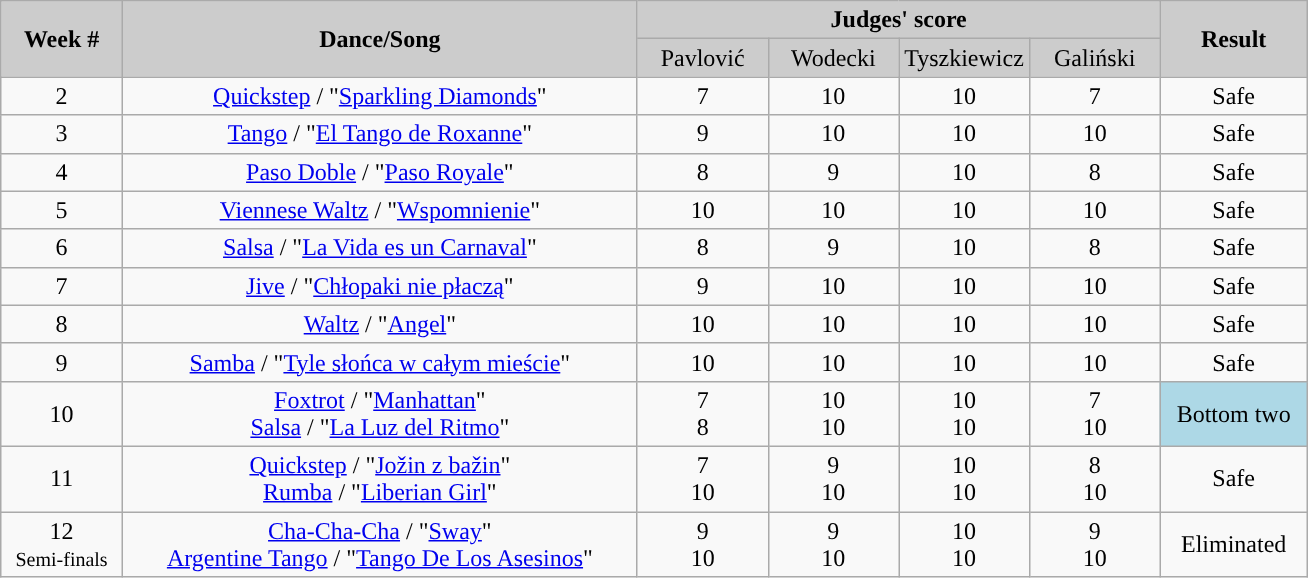<table class="wikitable">
<tr style="text-align:Center; background:#ccc;">
<td rowspan="2"><strong>Week #</strong></td>
<td rowspan="2"><strong>Dance/Song</strong></td>
<td colspan="4"><strong>Judges' score</strong></td>
<td rowspan="2"><strong>Result</strong></td>
</tr>
<tr style="text-align:center; background:#ccc;">
<td style="width:10%; ">Pavlović</td>
<td style="width:10%; ">Wodecki</td>
<td style="width:10%; ">Tyszkiewicz</td>
<td style="width:10%; ">Galiński</td>
</tr>
<tr>
<td style="text-align:center;">2</td>
<td style="text-align:center;"><a href='#'>Quickstep</a> / "<a href='#'>Sparkling Diamonds</a>"</td>
<td style="text-align:center;">7</td>
<td style="text-align:center;">10</td>
<td style="text-align:center;">10</td>
<td style="text-align:center;">7</td>
<td style="text-align:center;">Safe</td>
</tr>
<tr>
<td style="text-align:center;">3</td>
<td style="text-align:center;"><a href='#'>Tango</a> / "<a href='#'>El Tango de Roxanne</a>"</td>
<td style="text-align:center;">9</td>
<td style="text-align:center;">10</td>
<td style="text-align:center;">10</td>
<td style="text-align:center;">10</td>
<td style="text-align:center;">Safe</td>
</tr>
<tr>
<td style="text-align:center;">4</td>
<td style="text-align:center;"><a href='#'>Paso Doble</a> / "<a href='#'>Paso Royale</a>"</td>
<td style="text-align:center;">8</td>
<td style="text-align:center;">9</td>
<td style="text-align:center;">10</td>
<td style="text-align:center;">8</td>
<td style="text-align:center;">Safe</td>
</tr>
<tr>
<td style="text-align:center;">5</td>
<td style="text-align:center;"><a href='#'>Viennese Waltz</a> / "<a href='#'>Wspomnienie</a>"</td>
<td style="text-align:center;">10</td>
<td style="text-align:center;">10</td>
<td style="text-align:center;">10</td>
<td style="text-align:center;">10</td>
<td style="text-align:center;">Safe</td>
</tr>
<tr>
<td style="text-align:center;">6</td>
<td style="text-align:center;"><a href='#'>Salsa</a> / "<a href='#'>La Vida es un Carnaval</a>"</td>
<td style="text-align:center;">8</td>
<td style="text-align:center;">9</td>
<td style="text-align:center;">10</td>
<td style="text-align:center;">8</td>
<td style="text-align:center;">Safe</td>
</tr>
<tr>
<td style="text-align:center;">7</td>
<td style="text-align:center;"><a href='#'>Jive</a> / "<a href='#'>Chłopaki nie płaczą</a>"</td>
<td style="text-align:center;">9</td>
<td style="text-align:center;">10</td>
<td style="text-align:center;">10</td>
<td style="text-align:center;">10</td>
<td style="text-align:center;">Safe</td>
</tr>
<tr>
<td style="text-align:center;">8</td>
<td style="text-align:center;"><a href='#'>Waltz</a> / "<a href='#'>Angel</a>"</td>
<td style="text-align:center;">10</td>
<td style="text-align:center;">10</td>
<td style="text-align:center;">10</td>
<td style="text-align:center;">10</td>
<td style="text-align:center;">Safe</td>
</tr>
<tr>
<td style="text-align:center;">9</td>
<td style="text-align:center;"><a href='#'>Samba</a> / "<a href='#'>Tyle słońca w całym mieście</a>"</td>
<td style="text-align:center;">10</td>
<td style="text-align:center;">10</td>
<td style="text-align:center;">10</td>
<td style="text-align:center;">10</td>
<td style="text-align:center;">Safe</td>
</tr>
<tr>
<td style="text-align:center;">10</td>
<td style="text-align:center;"><a href='#'>Foxtrot</a> / "<a href='#'>Manhattan</a>"<br><a href='#'>Salsa</a> / "<a href='#'>La Luz del Ritmo</a>"</td>
<td style="text-align:center;">7<br>8</td>
<td style="text-align:center;">10<br>10</td>
<td style="text-align:center;">10<br>10</td>
<td style="text-align:center;">7<br>10</td>
<td style="text-align:center; background:lightblue">Bottom two</td>
</tr>
<tr>
<td style="text-align:center;">11</td>
<td style="text-align:center;"><a href='#'>Quickstep</a> / "<a href='#'>Jožin z bažin</a>"<br><a href='#'>Rumba</a> / "<a href='#'>Liberian Girl</a>"</td>
<td style="text-align:center;">7<br>10</td>
<td style="text-align:center;">9<br>10</td>
<td style="text-align:center;">10<br>10</td>
<td style="text-align:center;">8<br>10</td>
<td style="text-align:center;">Safe</td>
</tr>
<tr>
<td style="text-align:center;">12<br><small>Semi-finals</small></td>
<td style="text-align:center;"><a href='#'>Cha-Cha-Cha</a> / "<a href='#'>Sway</a>"<br><a href='#'>Argentine Tango</a> / "<a href='#'>Tango De Los Asesinos</a>"</td>
<td style="text-align:center;">9<br>10</td>
<td style="text-align:center;">9<br>10</td>
<td style="text-align:center;">10<br>10</td>
<td style="text-align:center;">9<br>10</td>
<td style="text-align:center;">Eliminated</td>
</tr>
</table>
